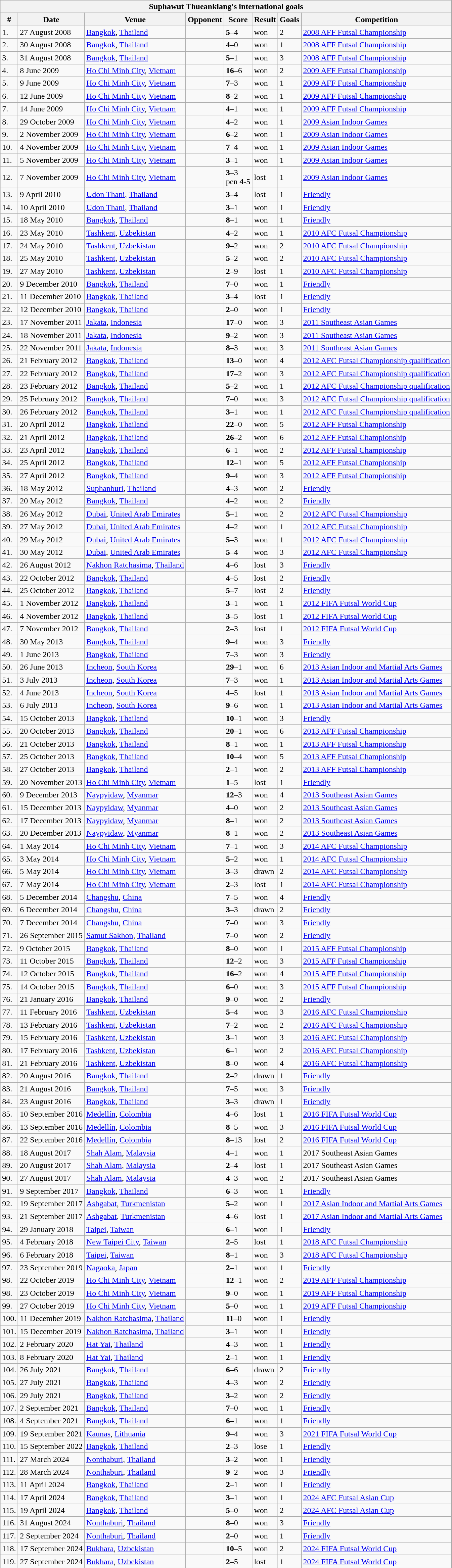<table class="wikitable collapsible collapsed">
<tr>
<th colspan="8"><strong>Suphawut Thueanklang's international goals</strong></th>
</tr>
<tr>
<th>#</th>
<th>Date</th>
<th>Venue</th>
<th>Opponent</th>
<th>Score</th>
<th>Result</th>
<th>Goals</th>
<th>Competition</th>
</tr>
<tr>
<td>1.</td>
<td>27 August 2008</td>
<td><a href='#'>Bangkok</a>, <a href='#'>Thailand</a></td>
<td></td>
<td><strong>5</strong>–4</td>
<td>won</td>
<td>2</td>
<td><a href='#'>2008 AFF Futsal Championship</a></td>
</tr>
<tr>
<td>2.</td>
<td>30 August 2008</td>
<td><a href='#'>Bangkok</a>, <a href='#'>Thailand</a></td>
<td></td>
<td><strong>4</strong>–0</td>
<td>won</td>
<td>1</td>
<td><a href='#'>2008 AFF Futsal Championship</a></td>
</tr>
<tr>
<td>3.</td>
<td>31 August 2008</td>
<td><a href='#'>Bangkok</a>, <a href='#'>Thailand</a></td>
<td></td>
<td><strong>5</strong>–1</td>
<td>won</td>
<td>3</td>
<td><a href='#'>2008 AFF Futsal Championship</a></td>
</tr>
<tr>
<td>4.</td>
<td>8 June 2009</td>
<td><a href='#'>Ho Chi Minh City</a>, <a href='#'>Vietnam</a></td>
<td></td>
<td><strong>16</strong>–6</td>
<td>won</td>
<td>2</td>
<td><a href='#'>2009 AFF Futsal Championship</a></td>
</tr>
<tr>
<td>5.</td>
<td>9 June 2009</td>
<td><a href='#'>Ho Chi Minh City</a>, <a href='#'>Vietnam</a></td>
<td></td>
<td><strong>7</strong>–3</td>
<td>won</td>
<td>1</td>
<td><a href='#'>2009 AFF Futsal Championship</a></td>
</tr>
<tr>
<td>6.</td>
<td>12 June 2009</td>
<td><a href='#'>Ho Chi Minh City</a>, <a href='#'>Vietnam</a></td>
<td></td>
<td><strong>8</strong>–2</td>
<td>won</td>
<td>1</td>
<td><a href='#'>2009 AFF Futsal Championship</a></td>
</tr>
<tr>
<td>7.</td>
<td>14 June 2009</td>
<td><a href='#'>Ho Chi Minh City</a>, <a href='#'>Vietnam</a></td>
<td></td>
<td><strong>4</strong>–1</td>
<td>won</td>
<td>1</td>
<td><a href='#'>2009 AFF Futsal Championship</a></td>
</tr>
<tr>
<td>8.</td>
<td>29 October 2009</td>
<td><a href='#'>Ho Chi Minh City</a>, <a href='#'>Vietnam</a></td>
<td></td>
<td><strong>4</strong>–2</td>
<td>won</td>
<td>1</td>
<td><a href='#'>2009 Asian Indoor Games</a></td>
</tr>
<tr>
<td>9.</td>
<td>2 November 2009</td>
<td><a href='#'>Ho Chi Minh City</a>, <a href='#'>Vietnam</a></td>
<td></td>
<td><strong>6</strong>–2</td>
<td>won</td>
<td>1</td>
<td><a href='#'>2009 Asian Indoor Games</a></td>
</tr>
<tr>
<td>10.</td>
<td>4 November 2009</td>
<td><a href='#'>Ho Chi Minh City</a>, <a href='#'>Vietnam</a></td>
<td></td>
<td><strong>7</strong>–4</td>
<td>won</td>
<td>1</td>
<td><a href='#'>2009 Asian Indoor Games</a></td>
</tr>
<tr>
<td>11.</td>
<td>5 November 2009</td>
<td><a href='#'>Ho Chi Minh City</a>, <a href='#'>Vietnam</a></td>
<td></td>
<td><strong>3</strong>–1</td>
<td>won</td>
<td>1</td>
<td><a href='#'>2009 Asian Indoor Games</a></td>
</tr>
<tr>
<td>12.</td>
<td>7 November 2009</td>
<td><a href='#'>Ho Chi Minh City</a>, <a href='#'>Vietnam</a></td>
<td></td>
<td><strong>3</strong>–3 <br> pen <strong>4</strong>-5</td>
<td>lost</td>
<td>1</td>
<td><a href='#'>2009 Asian Indoor Games</a></td>
</tr>
<tr>
<td>13.</td>
<td>9 April 2010</td>
<td><a href='#'>Udon Thani</a>, <a href='#'>Thailand</a></td>
<td></td>
<td><strong>3</strong>–4</td>
<td>lost</td>
<td>1</td>
<td><a href='#'>Friendly</a></td>
</tr>
<tr>
<td>14.</td>
<td>10 April 2010</td>
<td><a href='#'>Udon Thani</a>, <a href='#'>Thailand</a></td>
<td></td>
<td><strong>3</strong>–1</td>
<td>won</td>
<td>1</td>
<td><a href='#'>Friendly</a></td>
</tr>
<tr>
<td>15.</td>
<td>18 May 2010</td>
<td><a href='#'>Bangkok</a>, <a href='#'>Thailand</a></td>
<td></td>
<td><strong>8</strong>–1</td>
<td>won</td>
<td>1</td>
<td><a href='#'>Friendly</a></td>
</tr>
<tr>
<td>16.</td>
<td>23 May 2010</td>
<td><a href='#'>Tashkent</a>, <a href='#'>Uzbekistan</a></td>
<td></td>
<td><strong>4</strong>–2</td>
<td>won</td>
<td>1</td>
<td><a href='#'>2010 AFC Futsal Championship</a></td>
</tr>
<tr>
<td>17.</td>
<td>24 May 2010</td>
<td><a href='#'>Tashkent</a>, <a href='#'>Uzbekistan</a></td>
<td></td>
<td><strong>9</strong>–2</td>
<td>won</td>
<td>2</td>
<td><a href='#'>2010 AFC Futsal Championship</a></td>
</tr>
<tr>
<td>18.</td>
<td>25 May 2010</td>
<td><a href='#'>Tashkent</a>, <a href='#'>Uzbekistan</a></td>
<td></td>
<td><strong>5</strong>–2</td>
<td>won</td>
<td>2</td>
<td><a href='#'>2010 AFC Futsal Championship</a></td>
</tr>
<tr>
<td>19.</td>
<td>27 May 2010</td>
<td><a href='#'>Tashkent</a>, <a href='#'>Uzbekistan</a></td>
<td></td>
<td><strong>2</strong>–9</td>
<td>lost</td>
<td>1</td>
<td><a href='#'>2010 AFC Futsal Championship</a></td>
</tr>
<tr>
<td>20.</td>
<td>9 December 2010</td>
<td><a href='#'>Bangkok</a>, <a href='#'>Thailand</a></td>
<td></td>
<td><strong>7</strong>–0</td>
<td>won</td>
<td>1</td>
<td><a href='#'>Friendly</a></td>
</tr>
<tr>
<td>21.</td>
<td>11 December 2010</td>
<td><a href='#'>Bangkok</a>, <a href='#'>Thailand</a></td>
<td></td>
<td><strong>3</strong>–4</td>
<td>lost</td>
<td>1</td>
<td><a href='#'>Friendly</a></td>
</tr>
<tr>
<td>22.</td>
<td>12 December 2010</td>
<td><a href='#'>Bangkok</a>, <a href='#'>Thailand</a></td>
<td></td>
<td><strong>2</strong>–0</td>
<td>won</td>
<td>1</td>
<td><a href='#'>Friendly</a></td>
</tr>
<tr>
<td>23.</td>
<td>17 November 2011</td>
<td><a href='#'>Jakata</a>, <a href='#'>Indonesia</a></td>
<td></td>
<td><strong>17</strong>–0</td>
<td>won</td>
<td>3</td>
<td><a href='#'>2011 Southeast Asian Games</a></td>
</tr>
<tr>
<td>24.</td>
<td>18 November 2011</td>
<td><a href='#'>Jakata</a>, <a href='#'>Indonesia</a></td>
<td></td>
<td><strong>9</strong>–2</td>
<td>won</td>
<td>3</td>
<td><a href='#'>2011 Southeast Asian Games</a></td>
</tr>
<tr>
<td>25.</td>
<td>22 November 2011</td>
<td><a href='#'>Jakata</a>, <a href='#'>Indonesia</a></td>
<td></td>
<td><strong>8</strong>–3</td>
<td>won</td>
<td>3</td>
<td><a href='#'>2011 Southeast Asian Games</a></td>
</tr>
<tr>
<td>26.</td>
<td>21 February 2012</td>
<td><a href='#'>Bangkok</a>, <a href='#'>Thailand</a></td>
<td></td>
<td><strong>13</strong>–0</td>
<td>won</td>
<td>4</td>
<td><a href='#'>2012 AFC Futsal Championship qualification</a></td>
</tr>
<tr>
<td>27.</td>
<td>22 February 2012</td>
<td><a href='#'>Bangkok</a>, <a href='#'>Thailand</a></td>
<td></td>
<td><strong>17</strong>–2</td>
<td>won</td>
<td>3</td>
<td><a href='#'>2012 AFC Futsal Championship qualification</a></td>
</tr>
<tr>
<td>28.</td>
<td>23 February 2012</td>
<td><a href='#'>Bangkok</a>, <a href='#'>Thailand</a></td>
<td></td>
<td><strong>5</strong>–2</td>
<td>won</td>
<td>1</td>
<td><a href='#'>2012 AFC Futsal Championship qualification</a></td>
</tr>
<tr>
<td>29.</td>
<td>25 February 2012</td>
<td><a href='#'>Bangkok</a>, <a href='#'>Thailand</a></td>
<td></td>
<td><strong>7</strong>–0</td>
<td>won</td>
<td>3</td>
<td><a href='#'>2012 AFC Futsal Championship qualification</a></td>
</tr>
<tr>
<td>30.</td>
<td>26 February 2012</td>
<td><a href='#'>Bangkok</a>, <a href='#'>Thailand</a></td>
<td></td>
<td><strong>3</strong>–1</td>
<td>won</td>
<td>1</td>
<td><a href='#'>2012 AFC Futsal Championship qualification</a></td>
</tr>
<tr>
<td>31.</td>
<td>20 April 2012</td>
<td><a href='#'>Bangkok</a>, <a href='#'>Thailand</a></td>
<td></td>
<td><strong>22</strong>–0</td>
<td>won</td>
<td>5</td>
<td><a href='#'>2012 AFF Futsal Championship</a></td>
</tr>
<tr>
<td>32.</td>
<td>21 April 2012</td>
<td><a href='#'>Bangkok</a>, <a href='#'>Thailand</a></td>
<td></td>
<td><strong>26</strong>–2</td>
<td>won</td>
<td>6</td>
<td><a href='#'>2012 AFF Futsal Championship</a></td>
</tr>
<tr>
<td>33.</td>
<td>23 April 2012</td>
<td><a href='#'>Bangkok</a>, <a href='#'>Thailand</a></td>
<td></td>
<td><strong>6</strong>–1</td>
<td>won</td>
<td>2</td>
<td><a href='#'>2012 AFF Futsal Championship</a></td>
</tr>
<tr>
<td>34.</td>
<td>25 April 2012</td>
<td><a href='#'>Bangkok</a>, <a href='#'>Thailand</a></td>
<td></td>
<td><strong>12</strong>–1</td>
<td>won</td>
<td>5</td>
<td><a href='#'>2012 AFF Futsal Championship</a></td>
</tr>
<tr>
<td>35.</td>
<td>27 April 2012</td>
<td><a href='#'>Bangkok</a>, <a href='#'>Thailand</a></td>
<td></td>
<td><strong>9</strong>–4</td>
<td>won</td>
<td>3</td>
<td><a href='#'>2012 AFF Futsal Championship</a></td>
</tr>
<tr>
<td>36.</td>
<td>18 May 2012</td>
<td><a href='#'>Suphanburi</a>, <a href='#'>Thailand</a></td>
<td></td>
<td><strong>4</strong>–3</td>
<td>won</td>
<td>2</td>
<td><a href='#'>Friendly</a></td>
</tr>
<tr>
<td>37.</td>
<td>20 May 2012</td>
<td><a href='#'>Bangkok</a>, <a href='#'>Thailand</a></td>
<td></td>
<td><strong>4</strong>–2</td>
<td>won</td>
<td>2</td>
<td><a href='#'>Friendly</a></td>
</tr>
<tr>
<td>38.</td>
<td>26 May 2012</td>
<td><a href='#'>Dubai</a>, <a href='#'>United Arab Emirates</a></td>
<td></td>
<td><strong>5</strong>–1</td>
<td>won</td>
<td>2</td>
<td><a href='#'>2012 AFC Futsal Championship</a></td>
</tr>
<tr>
<td>39.</td>
<td>27 May 2012</td>
<td><a href='#'>Dubai</a>, <a href='#'>United Arab Emirates</a></td>
<td></td>
<td><strong>4</strong>–2</td>
<td>won</td>
<td>1</td>
<td><a href='#'>2012 AFC Futsal Championship</a></td>
</tr>
<tr>
<td>40.</td>
<td>29 May 2012</td>
<td><a href='#'>Dubai</a>, <a href='#'>United Arab Emirates</a></td>
<td></td>
<td><strong>5</strong>–3</td>
<td>won</td>
<td>1</td>
<td><a href='#'>2012 AFC Futsal Championship</a></td>
</tr>
<tr>
<td>41.</td>
<td>30 May 2012</td>
<td><a href='#'>Dubai</a>, <a href='#'>United Arab Emirates</a></td>
<td></td>
<td><strong>5</strong>–4</td>
<td>won</td>
<td>3</td>
<td><a href='#'>2012 AFC Futsal Championship</a></td>
</tr>
<tr>
<td>42.</td>
<td>26 August 2012</td>
<td><a href='#'>Nakhon Ratchasima</a>, <a href='#'>Thailand</a></td>
<td></td>
<td><strong>4</strong>–6</td>
<td>lost</td>
<td>3</td>
<td><a href='#'>Friendly</a></td>
</tr>
<tr>
<td>43.</td>
<td>22 October 2012</td>
<td><a href='#'>Bangkok</a>, <a href='#'>Thailand</a></td>
<td></td>
<td><strong>4</strong>–5</td>
<td>lost</td>
<td>2</td>
<td><a href='#'>Friendly</a></td>
</tr>
<tr>
<td>44.</td>
<td>25 October 2012</td>
<td><a href='#'>Bangkok</a>, <a href='#'>Thailand</a></td>
<td></td>
<td><strong>5</strong>–7</td>
<td>lost</td>
<td>2</td>
<td><a href='#'>Friendly</a></td>
</tr>
<tr>
<td>45.</td>
<td>1 November 2012</td>
<td><a href='#'>Bangkok</a>, <a href='#'>Thailand</a></td>
<td></td>
<td><strong>3</strong>–1</td>
<td>won</td>
<td>1</td>
<td><a href='#'>2012 FIFA Futsal World Cup</a></td>
</tr>
<tr>
<td>46.</td>
<td>4 November 2012</td>
<td><a href='#'>Bangkok</a>, <a href='#'>Thailand</a></td>
<td></td>
<td><strong>3</strong>–5</td>
<td>lost</td>
<td>1</td>
<td><a href='#'>2012 FIFA Futsal World Cup</a></td>
</tr>
<tr>
<td>47.</td>
<td>7 November 2012</td>
<td><a href='#'>Bangkok</a>, <a href='#'>Thailand</a></td>
<td></td>
<td><strong>2</strong>–3</td>
<td>lost</td>
<td>1</td>
<td><a href='#'>2012 FIFA Futsal World Cup</a></td>
</tr>
<tr>
<td>48.</td>
<td>30 May 2013</td>
<td><a href='#'>Bangkok</a>, <a href='#'>Thailand</a></td>
<td></td>
<td><strong>9</strong>–4</td>
<td>won</td>
<td>3</td>
<td><a href='#'>Friendly</a></td>
</tr>
<tr>
<td>49.</td>
<td>1 June 2013</td>
<td><a href='#'>Bangkok</a>, <a href='#'>Thailand</a></td>
<td></td>
<td><strong>7</strong>–3</td>
<td>won</td>
<td>3</td>
<td><a href='#'>Friendly</a></td>
</tr>
<tr>
<td>50.</td>
<td>26 June 2013</td>
<td><a href='#'>Incheon</a>, <a href='#'>South Korea</a></td>
<td></td>
<td><strong>29</strong>–1</td>
<td>won</td>
<td>6</td>
<td><a href='#'>2013 Asian Indoor and Martial Arts Games</a></td>
</tr>
<tr>
<td>51.</td>
<td>3 July 2013</td>
<td><a href='#'>Incheon</a>, <a href='#'>South Korea</a></td>
<td></td>
<td><strong>7</strong>–3</td>
<td>won</td>
<td>1</td>
<td><a href='#'>2013 Asian Indoor and Martial Arts Games</a></td>
</tr>
<tr>
<td>52.</td>
<td>4 June 2013</td>
<td><a href='#'>Incheon</a>, <a href='#'>South Korea</a></td>
<td></td>
<td><strong>4</strong>–5</td>
<td>lost</td>
<td>1</td>
<td><a href='#'>2013 Asian Indoor and Martial Arts Games</a></td>
</tr>
<tr>
<td>53.</td>
<td>6 July 2013</td>
<td><a href='#'>Incheon</a>, <a href='#'>South Korea</a></td>
<td></td>
<td><strong>9</strong>–6</td>
<td>won</td>
<td>1</td>
<td><a href='#'>2013 Asian Indoor and Martial Arts Games</a></td>
</tr>
<tr>
<td>54.</td>
<td>15 October 2013</td>
<td><a href='#'>Bangkok</a>, <a href='#'>Thailand</a></td>
<td></td>
<td><strong>10</strong>–1</td>
<td>won</td>
<td>3</td>
<td><a href='#'>Friendly</a></td>
</tr>
<tr>
<td>55.</td>
<td>20 October 2013</td>
<td><a href='#'>Bangkok</a>, <a href='#'>Thailand</a></td>
<td></td>
<td><strong>20</strong>–1</td>
<td>won</td>
<td>6</td>
<td><a href='#'>2013 AFF Futsal Championship</a></td>
</tr>
<tr>
<td>56.</td>
<td>21 October 2013</td>
<td><a href='#'>Bangkok</a>, <a href='#'>Thailand</a></td>
<td></td>
<td><strong>8</strong>–1</td>
<td>won</td>
<td>1</td>
<td><a href='#'>2013 AFF Futsal Championship</a></td>
</tr>
<tr>
<td>57.</td>
<td>25 October 2013</td>
<td><a href='#'>Bangkok</a>, <a href='#'>Thailand</a></td>
<td></td>
<td><strong>10</strong>–4</td>
<td>won</td>
<td>5</td>
<td><a href='#'>2013 AFF Futsal Championship</a></td>
</tr>
<tr>
<td>58.</td>
<td>27 October 2013</td>
<td><a href='#'>Bangkok</a>, <a href='#'>Thailand</a></td>
<td></td>
<td><strong>2</strong>–1</td>
<td>won</td>
<td>2</td>
<td><a href='#'>2013 AFF Futsal Championship</a></td>
</tr>
<tr>
<td>59.</td>
<td>20 November 2013</td>
<td><a href='#'>Ho Chi Minh City</a>, <a href='#'>Vietnam</a></td>
<td></td>
<td><strong>1</strong>–5</td>
<td>lost</td>
<td>1</td>
<td><a href='#'>Friendly</a></td>
</tr>
<tr>
<td>60.</td>
<td>9 December 2013</td>
<td><a href='#'>Naypyidaw</a>, <a href='#'>Myanmar</a></td>
<td></td>
<td><strong>12</strong>–3</td>
<td>won</td>
<td>4</td>
<td><a href='#'>2013 Southeast Asian Games</a></td>
</tr>
<tr>
<td>61.</td>
<td>15 December 2013</td>
<td><a href='#'>Naypyidaw</a>, <a href='#'>Myanmar</a></td>
<td></td>
<td><strong>4</strong>–0</td>
<td>won</td>
<td>2</td>
<td><a href='#'>2013 Southeast Asian Games</a></td>
</tr>
<tr>
<td>62.</td>
<td>17 December 2013</td>
<td><a href='#'>Naypyidaw</a>, <a href='#'>Myanmar</a></td>
<td></td>
<td><strong>8</strong>–1</td>
<td>won</td>
<td>2</td>
<td><a href='#'>2013 Southeast Asian Games</a></td>
</tr>
<tr>
<td>63.</td>
<td>20 December 2013</td>
<td><a href='#'>Naypyidaw</a>, <a href='#'>Myanmar</a></td>
<td></td>
<td><strong>8</strong>–1</td>
<td>won</td>
<td>2</td>
<td><a href='#'>2013 Southeast Asian Games</a></td>
</tr>
<tr>
<td>64.</td>
<td>1 May 2014</td>
<td><a href='#'>Ho Chi Minh City</a>, <a href='#'>Vietnam</a></td>
<td></td>
<td><strong>7</strong>–1</td>
<td>won</td>
<td>3</td>
<td><a href='#'>2014 AFC Futsal Championship</a></td>
</tr>
<tr>
<td>65.</td>
<td>3 May 2014</td>
<td><a href='#'>Ho Chi Minh City</a>, <a href='#'>Vietnam</a></td>
<td></td>
<td><strong>5</strong>–2</td>
<td>won</td>
<td>1</td>
<td><a href='#'>2014 AFC Futsal Championship</a></td>
</tr>
<tr>
<td>66.</td>
<td>5 May 2014</td>
<td><a href='#'>Ho Chi Minh City</a>, <a href='#'>Vietnam</a></td>
<td></td>
<td><strong>3</strong>–3</td>
<td>drawn</td>
<td>2</td>
<td><a href='#'>2014 AFC Futsal Championship</a></td>
</tr>
<tr>
<td>67.</td>
<td>7 May 2014</td>
<td><a href='#'>Ho Chi Minh City</a>, <a href='#'>Vietnam</a></td>
<td></td>
<td><strong>2</strong>–3</td>
<td>lost</td>
<td>1</td>
<td><a href='#'>2014 AFC Futsal Championship</a></td>
</tr>
<tr>
<td>68.</td>
<td>5 December 2014</td>
<td><a href='#'>Changshu</a>, <a href='#'>China</a></td>
<td></td>
<td><strong>7</strong>–5</td>
<td>won</td>
<td>4</td>
<td><a href='#'>Friendly</a></td>
</tr>
<tr>
<td>69.</td>
<td>6 December 2014</td>
<td><a href='#'>Changshu</a>, <a href='#'>China</a></td>
<td></td>
<td><strong>3</strong>–3</td>
<td>drawn</td>
<td>2</td>
<td><a href='#'>Friendly</a></td>
</tr>
<tr>
<td>70.</td>
<td>7 December 2014</td>
<td><a href='#'>Changshu</a>, <a href='#'>China</a></td>
<td></td>
<td><strong>7</strong>–0</td>
<td>won</td>
<td>3</td>
<td><a href='#'>Friendly</a></td>
</tr>
<tr>
<td>71.</td>
<td>26 September 2015</td>
<td><a href='#'>Samut Sakhon</a>, <a href='#'>Thailand</a></td>
<td></td>
<td><strong>7</strong>–0</td>
<td>won</td>
<td>2</td>
<td><a href='#'>Friendly</a></td>
</tr>
<tr>
<td>72.</td>
<td>9 October 2015</td>
<td><a href='#'>Bangkok</a>, <a href='#'>Thailand</a></td>
<td></td>
<td><strong>8</strong>–0</td>
<td>won</td>
<td>1</td>
<td><a href='#'>2015 AFF Futsal Championship</a></td>
</tr>
<tr>
<td>73.</td>
<td>11 October 2015</td>
<td><a href='#'>Bangkok</a>, <a href='#'>Thailand</a></td>
<td></td>
<td><strong>12</strong>–2</td>
<td>won</td>
<td>3</td>
<td><a href='#'>2015 AFF Futsal Championship</a></td>
</tr>
<tr>
<td>74.</td>
<td>12 October 2015</td>
<td><a href='#'>Bangkok</a>, <a href='#'>Thailand</a></td>
<td></td>
<td><strong>16</strong>–2</td>
<td>won</td>
<td>4</td>
<td><a href='#'>2015 AFF Futsal Championship</a></td>
</tr>
<tr>
<td>75.</td>
<td>14 October 2015</td>
<td><a href='#'>Bangkok</a>, <a href='#'>Thailand</a></td>
<td></td>
<td><strong>6</strong>–0</td>
<td>won</td>
<td>3</td>
<td><a href='#'>2015 AFF Futsal Championship</a></td>
</tr>
<tr>
<td>76.</td>
<td>21 January 2016</td>
<td><a href='#'>Bangkok</a>, <a href='#'>Thailand</a></td>
<td></td>
<td><strong>9</strong>–0</td>
<td>won</td>
<td>2</td>
<td><a href='#'>Friendly</a></td>
</tr>
<tr>
<td>77.</td>
<td>11 February 2016</td>
<td><a href='#'>Tashkent</a>, <a href='#'>Uzbekistan</a></td>
<td></td>
<td><strong>5</strong>–4</td>
<td>won</td>
<td>3</td>
<td><a href='#'>2016 AFC Futsal Championship</a></td>
</tr>
<tr>
<td>78.</td>
<td>13 February 2016</td>
<td><a href='#'>Tashkent</a>, <a href='#'>Uzbekistan</a></td>
<td></td>
<td><strong>7</strong>–2</td>
<td>won</td>
<td>2</td>
<td><a href='#'>2016 AFC Futsal Championship</a></td>
</tr>
<tr>
<td>79.</td>
<td>15 February 2016</td>
<td><a href='#'>Tashkent</a>, <a href='#'>Uzbekistan</a></td>
<td></td>
<td><strong>3</strong>–1</td>
<td>won</td>
<td>3</td>
<td><a href='#'>2016 AFC Futsal Championship</a></td>
</tr>
<tr>
<td>80.</td>
<td>17 February 2016</td>
<td><a href='#'>Tashkent</a>, <a href='#'>Uzbekistan</a></td>
<td></td>
<td><strong>6</strong>–1</td>
<td>won</td>
<td>2</td>
<td><a href='#'>2016 AFC Futsal Championship</a></td>
</tr>
<tr>
<td>81.</td>
<td>21 February 2016</td>
<td><a href='#'>Tashkent</a>, <a href='#'>Uzbekistan</a></td>
<td></td>
<td><strong>8</strong>–0</td>
<td>won</td>
<td>4</td>
<td><a href='#'>2016 AFC Futsal Championship</a></td>
</tr>
<tr>
<td>82.</td>
<td>20 August 2016</td>
<td><a href='#'>Bangkok</a>, <a href='#'>Thailand</a></td>
<td></td>
<td><strong>2</strong>–2</td>
<td>drawn</td>
<td>1</td>
<td><a href='#'>Friendly</a></td>
</tr>
<tr>
<td>83.</td>
<td>21 August 2016</td>
<td><a href='#'>Bangkok</a>, <a href='#'>Thailand</a></td>
<td></td>
<td><strong>7</strong>–5</td>
<td>won</td>
<td>3</td>
<td><a href='#'>Friendly</a></td>
</tr>
<tr>
<td>84.</td>
<td>23 August 2016</td>
<td><a href='#'>Bangkok</a>, <a href='#'>Thailand</a></td>
<td></td>
<td><strong>3</strong>–3</td>
<td>drawn</td>
<td>1</td>
<td><a href='#'>Friendly</a></td>
</tr>
<tr>
<td>85.</td>
<td>10 September 2016</td>
<td><a href='#'>Medellín</a>, <a href='#'>Colombia</a></td>
<td></td>
<td><strong>4</strong>–6</td>
<td>lost</td>
<td>1</td>
<td><a href='#'>2016 FIFA Futsal World Cup</a></td>
</tr>
<tr>
<td>86.</td>
<td>13 September 2016</td>
<td><a href='#'>Medellín</a>, <a href='#'>Colombia</a></td>
<td></td>
<td><strong>8</strong>–5</td>
<td>won</td>
<td>3</td>
<td><a href='#'>2016 FIFA Futsal World Cup</a></td>
</tr>
<tr>
<td>87.</td>
<td>22 September 2016</td>
<td><a href='#'>Medellín</a>, <a href='#'>Colombia</a></td>
<td></td>
<td><strong>8</strong>–13</td>
<td>lost</td>
<td>2</td>
<td><a href='#'>2016 FIFA Futsal World Cup</a></td>
</tr>
<tr>
<td>88.</td>
<td>18 August 2017</td>
<td><a href='#'>Shah Alam</a>, <a href='#'>Malaysia</a></td>
<td></td>
<td><strong>4</strong>–1</td>
<td>won</td>
<td>1</td>
<td>2017 Southeast Asian Games</td>
</tr>
<tr>
<td>89.</td>
<td>20 August 2017</td>
<td><a href='#'>Shah Alam</a>, <a href='#'>Malaysia</a></td>
<td></td>
<td><strong>2</strong>–4</td>
<td>lost</td>
<td>1</td>
<td>2017 Southeast Asian Games</td>
</tr>
<tr>
<td>90.</td>
<td>27 August 2017</td>
<td><a href='#'>Shah Alam</a>, <a href='#'>Malaysia</a></td>
<td></td>
<td><strong>4</strong>–3</td>
<td>won</td>
<td>2</td>
<td>2017 Southeast Asian Games</td>
</tr>
<tr>
<td>91.</td>
<td>9 September 2017</td>
<td><a href='#'>Bangkok</a>, <a href='#'>Thailand</a></td>
<td></td>
<td><strong>6</strong>–3</td>
<td>won</td>
<td>1</td>
<td><a href='#'>Friendly</a></td>
</tr>
<tr>
<td>92.</td>
<td>19 September 2017</td>
<td><a href='#'>Ashgabat</a>, <a href='#'>Turkmenistan</a></td>
<td></td>
<td><strong>5</strong>–2</td>
<td>won</td>
<td>1</td>
<td><a href='#'>2017 Asian Indoor and Martial Arts Games</a></td>
</tr>
<tr>
<td>93.</td>
<td>21 September 2017</td>
<td><a href='#'>Ashgabat</a>, <a href='#'>Turkmenistan</a></td>
<td></td>
<td><strong>4</strong>–6</td>
<td>lost</td>
<td>1</td>
<td><a href='#'>2017 Asian Indoor and Martial Arts Games</a></td>
</tr>
<tr>
<td>94.</td>
<td>29 January 2018</td>
<td><a href='#'>Taipei</a>, <a href='#'>Taiwan</a></td>
<td></td>
<td><strong>6</strong>–1</td>
<td>won</td>
<td>1</td>
<td><a href='#'>Friendly</a></td>
</tr>
<tr>
<td>95.</td>
<td>4 February 2018</td>
<td><a href='#'>New Taipei City</a>, <a href='#'>Taiwan</a></td>
<td></td>
<td><strong>2</strong>–5</td>
<td>lost</td>
<td>1</td>
<td><a href='#'>2018 AFC Futsal Championship</a></td>
</tr>
<tr>
<td>96.</td>
<td>6 February 2018</td>
<td><a href='#'>Taipei</a>, <a href='#'>Taiwan</a></td>
<td></td>
<td><strong>8</strong>–1</td>
<td>won</td>
<td>3</td>
<td><a href='#'>2018 AFC Futsal Championship</a></td>
</tr>
<tr>
<td>97.</td>
<td>23 September 2019</td>
<td><a href='#'>Nagaoka</a>, <a href='#'>Japan</a></td>
<td></td>
<td><strong>2</strong>–1</td>
<td>won</td>
<td>1</td>
<td><a href='#'>Friendly</a></td>
</tr>
<tr>
<td>98.</td>
<td>22 October 2019</td>
<td><a href='#'>Ho Chi Minh City</a>, <a href='#'>Vietnam</a></td>
<td></td>
<td><strong>12</strong>–1</td>
<td>won</td>
<td>2</td>
<td><a href='#'>2019 AFF Futsal Championship</a></td>
</tr>
<tr>
<td>98.</td>
<td>23 October 2019</td>
<td><a href='#'>Ho Chi Minh City</a>, <a href='#'>Vietnam</a></td>
<td></td>
<td><strong>9</strong>–0</td>
<td>won</td>
<td>1</td>
<td><a href='#'>2019 AFF Futsal Championship</a></td>
</tr>
<tr>
<td>99.</td>
<td>27 October 2019</td>
<td><a href='#'>Ho Chi Minh City</a>, <a href='#'>Vietnam</a></td>
<td></td>
<td><strong>5</strong>–0</td>
<td>won</td>
<td>1</td>
<td><a href='#'>2019 AFF Futsal Championship</a></td>
</tr>
<tr>
<td>100.</td>
<td>11 December 2019</td>
<td><a href='#'>Nakhon Ratchasima</a>, <a href='#'>Thailand</a></td>
<td></td>
<td><strong>11</strong>–0</td>
<td>won</td>
<td>1</td>
<td><a href='#'>Friendly</a></td>
</tr>
<tr>
<td>101.</td>
<td>15 December 2019</td>
<td><a href='#'>Nakhon Ratchasima</a>, <a href='#'>Thailand</a></td>
<td></td>
<td><strong>3</strong>–1</td>
<td>won</td>
<td>1</td>
<td><a href='#'>Friendly</a></td>
</tr>
<tr>
<td>102.</td>
<td>2 February 2020</td>
<td><a href='#'>Hat Yai</a>, <a href='#'>Thailand</a></td>
<td></td>
<td><strong>4</strong>–3</td>
<td>won</td>
<td>1</td>
<td><a href='#'>Friendly</a></td>
</tr>
<tr>
<td>103.</td>
<td>8 February 2020</td>
<td><a href='#'>Hat Yai</a>, <a href='#'>Thailand</a></td>
<td></td>
<td><strong>2</strong>–1</td>
<td>won</td>
<td>1</td>
<td><a href='#'>Friendly</a></td>
</tr>
<tr>
<td>104.</td>
<td>26 July 2021</td>
<td><a href='#'>Bangkok</a>, <a href='#'>Thailand</a></td>
<td></td>
<td><strong>6</strong>–6</td>
<td>drawn</td>
<td>2</td>
<td><a href='#'>Friendly</a></td>
</tr>
<tr>
<td>105.</td>
<td>27 July 2021</td>
<td><a href='#'>Bangkok</a>, <a href='#'>Thailand</a></td>
<td></td>
<td><strong>4</strong>–3</td>
<td>won</td>
<td>2</td>
<td><a href='#'>Friendly</a></td>
</tr>
<tr>
<td>106.</td>
<td>29 July 2021</td>
<td><a href='#'>Bangkok</a>, <a href='#'>Thailand</a></td>
<td></td>
<td><strong>3</strong>–2</td>
<td>won</td>
<td>2</td>
<td><a href='#'>Friendly</a></td>
</tr>
<tr>
<td>107.</td>
<td>2 September 2021</td>
<td><a href='#'>Bangkok</a>, <a href='#'>Thailand</a></td>
<td></td>
<td><strong>7</strong>–0</td>
<td>won</td>
<td>1</td>
<td><a href='#'>Friendly</a></td>
</tr>
<tr>
<td>108.</td>
<td>4 September 2021</td>
<td><a href='#'>Bangkok</a>, <a href='#'>Thailand</a></td>
<td></td>
<td><strong>6</strong>–1</td>
<td>won</td>
<td>1</td>
<td><a href='#'>Friendly</a></td>
</tr>
<tr>
<td>109.</td>
<td>19 September 2021</td>
<td><a href='#'>Kaunas</a>, <a href='#'>Lithuania</a></td>
<td></td>
<td><strong>9</strong>–4</td>
<td>won</td>
<td>3</td>
<td><a href='#'>2021 FIFA Futsal World Cup</a></td>
</tr>
<tr>
<td>110.</td>
<td>15 September 2022</td>
<td><a href='#'>Bangkok</a>, <a href='#'>Thailand</a></td>
<td></td>
<td><strong>2</strong>–3</td>
<td>lose</td>
<td>1</td>
<td><a href='#'>Friendly</a></td>
</tr>
<tr>
<td>111.</td>
<td>27 March 2024</td>
<td><a href='#'>Nonthaburi</a>, <a href='#'>Thailand</a></td>
<td></td>
<td><strong>3</strong>–2</td>
<td>won</td>
<td>1</td>
<td><a href='#'>Friendly</a></td>
</tr>
<tr>
<td>112.</td>
<td>28 March 2024</td>
<td><a href='#'>Nonthaburi</a>, <a href='#'>Thailand</a></td>
<td></td>
<td><strong>9</strong>–2</td>
<td>won</td>
<td>3</td>
<td><a href='#'>Friendly</a></td>
</tr>
<tr>
<td>113.</td>
<td>11 April 2024</td>
<td><a href='#'>Bangkok</a>, <a href='#'>Thailand</a></td>
<td></td>
<td><strong>2</strong>–1</td>
<td>won</td>
<td>1</td>
<td><a href='#'>Friendly</a></td>
</tr>
<tr>
<td>114.</td>
<td>17 April 2024</td>
<td><a href='#'>Bangkok</a>, <a href='#'>Thailand</a></td>
<td></td>
<td><strong>3</strong>–1</td>
<td>won</td>
<td>1</td>
<td><a href='#'>2024 AFC Futsal Asian Cup</a></td>
</tr>
<tr>
<td>115.</td>
<td>19 April 2024</td>
<td><a href='#'>Bangkok</a>, <a href='#'>Thailand</a></td>
<td></td>
<td><strong>5</strong>–0</td>
<td>won</td>
<td>2</td>
<td><a href='#'>2024 AFC Futsal Asian Cup</a></td>
</tr>
<tr>
<td>116.</td>
<td>31 August 2024</td>
<td><a href='#'>Nonthaburi</a>, <a href='#'>Thailand</a></td>
<td></td>
<td><strong>8</strong>–0</td>
<td>won</td>
<td>3</td>
<td><a href='#'>Friendly</a></td>
</tr>
<tr>
<td>117.</td>
<td>2 September 2024</td>
<td><a href='#'>Nonthaburi</a>, <a href='#'>Thailand</a></td>
<td></td>
<td><strong>2</strong>–0</td>
<td>won</td>
<td>1</td>
<td><a href='#'>Friendly</a></td>
</tr>
<tr>
<td>118.</td>
<td>17 September 2024</td>
<td><a href='#'>Bukhara</a>, <a href='#'>Uzbekistan</a></td>
<td></td>
<td><strong>10</strong>–5</td>
<td>won</td>
<td>2</td>
<td><a href='#'>2024 FIFA Futsal World Cup</a></td>
</tr>
<tr>
<td>119.</td>
<td>27 September 2024</td>
<td><a href='#'>Bukhara</a>, <a href='#'>Uzbekistan</a></td>
<td></td>
<td><strong>2</strong>–5</td>
<td>lost</td>
<td>1</td>
<td><a href='#'>2024 FIFA Futsal World Cup</a></td>
</tr>
<tr>
</tr>
</table>
